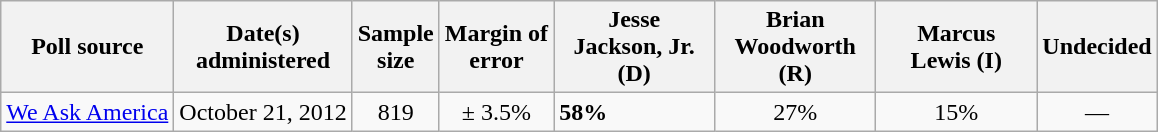<table class="wikitable">
<tr>
<th>Poll source</th>
<th>Date(s)<br>administered</th>
<th>Sample<br>size</th>
<th>Margin of<br>error</th>
<th style="width:100px;">Jesse<br>Jackson, Jr. (D)</th>
<th style="width:100px;">Brian<br>Woodworth (R)</th>
<th style="width:100px;">Marcus<br>Lewis (I)</th>
<th>Undecided</th>
</tr>
<tr>
<td><a href='#'>We Ask America</a></td>
<td align=center>October 21, 2012</td>
<td align=center>819</td>
<td align=center>± 3.5%</td>
<td><strong>58%</strong></td>
<td align=center>27%</td>
<td align=center>15%</td>
<td align=center>—</td>
</tr>
</table>
